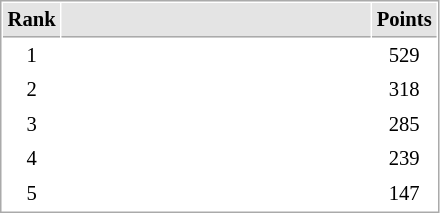<table cellspacing="1" cellpadding="3" style="border:1px solid #AAAAAA;font-size:86%">
<tr bgcolor="#E4E4E4">
<th style="border-bottom:1px solid #AAAAAA" width=10>Rank</th>
<th style="border-bottom:1px solid #AAAAAA" width=200></th>
<th style="border-bottom:1px solid #AAAAAA" width=20>Points</th>
</tr>
<tr>
<td align="center">1</td>
<td></td>
<td align=center>529</td>
</tr>
<tr>
<td align="center">2</td>
<td></td>
<td align=center>318</td>
</tr>
<tr>
<td align="center">3</td>
<td></td>
<td align=center>285</td>
</tr>
<tr>
<td align="center">4</td>
<td></td>
<td align=center>239</td>
</tr>
<tr>
<td align="center">5</td>
<td></td>
<td align=center>147</td>
</tr>
</table>
